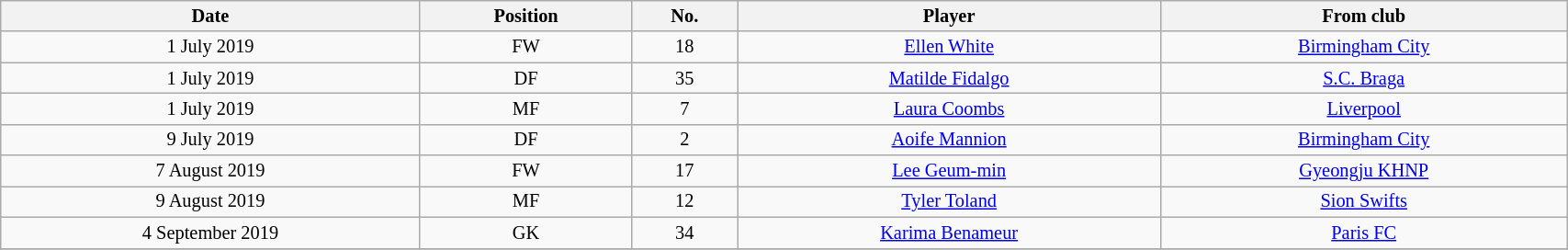<table class="wikitable sortable" style="width:90%; text-align:center; font-size:85%; text-align:centre;">
<tr>
<th>Date</th>
<th>Position</th>
<th>No.</th>
<th>Player</th>
<th>From club</th>
</tr>
<tr>
<td>1 July 2019</td>
<td>FW</td>
<td>18</td>
<td> <a href='#'>Ellen White</a></td>
<td> <a href='#'>Birmingham City</a></td>
</tr>
<tr>
<td>1 July 2019</td>
<td>DF</td>
<td>35</td>
<td> <a href='#'>Matilde Fidalgo</a></td>
<td> <a href='#'>S.C. Braga</a></td>
</tr>
<tr>
<td>1 July 2019</td>
<td>MF</td>
<td>7</td>
<td> <a href='#'>Laura Coombs</a></td>
<td> <a href='#'>Liverpool</a></td>
</tr>
<tr>
<td>9 July 2019</td>
<td>DF</td>
<td>2</td>
<td> <a href='#'>Aoife Mannion</a></td>
<td> <a href='#'>Birmingham City</a></td>
</tr>
<tr>
<td>7 August 2019</td>
<td>FW</td>
<td>17</td>
<td> <a href='#'>Lee Geum-min</a></td>
<td> <a href='#'>Gyeongju KHNP</a></td>
</tr>
<tr>
<td>9 August 2019</td>
<td>MF</td>
<td>12</td>
<td> <a href='#'>Tyler Toland</a></td>
<td> <a href='#'>Sion Swifts</a></td>
</tr>
<tr>
<td>4 September 2019</td>
<td>GK</td>
<td>34</td>
<td> <a href='#'>Karima Benameur</a></td>
<td> <a href='#'>Paris FC</a></td>
</tr>
<tr>
</tr>
</table>
